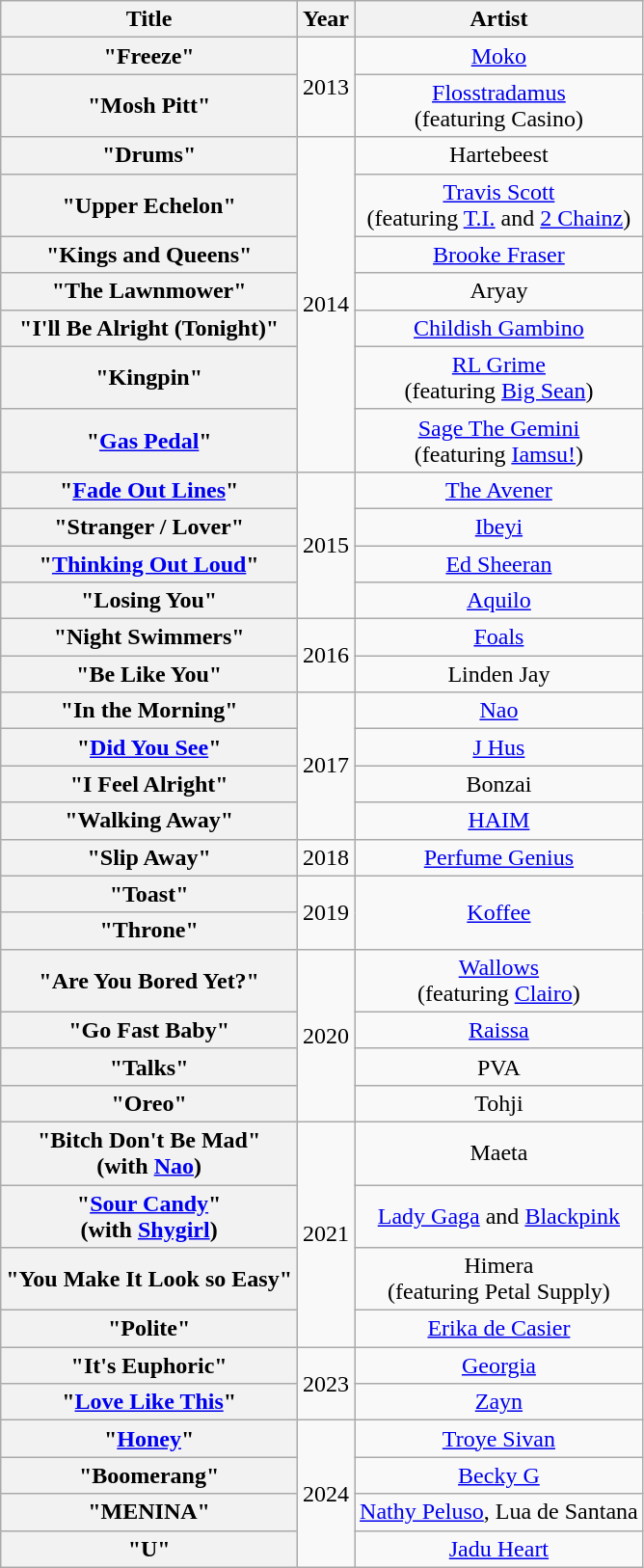<table class="wikitable plainrowheaders" style="text-align:center;">
<tr>
<th scope="col">Title</th>
<th scope="col">Year</th>
<th scope="col">Artist</th>
</tr>
<tr>
<th scope="row">"Freeze"</th>
<td rowspan="2">2013</td>
<td><a href='#'>Moko</a></td>
</tr>
<tr>
<th scope="row">"Mosh Pitt"</th>
<td><a href='#'>Flosstradamus</a> <br><span>(featuring Casino)</span></td>
</tr>
<tr>
<th scope="row">"Drums"</th>
<td rowspan="7">2014</td>
<td>Hartebeest</td>
</tr>
<tr>
<th scope="row">"Upper Echelon"</th>
<td><a href='#'>Travis Scott</a><br><span>(featuring <a href='#'>T.I.</a> and <a href='#'>2 Chainz</a>)</span></td>
</tr>
<tr>
<th scope="row">"Kings and Queens"</th>
<td><a href='#'>Brooke Fraser</a></td>
</tr>
<tr>
<th scope="row">"The Lawnmower"</th>
<td>Aryay</td>
</tr>
<tr>
<th scope="row">"I'll Be Alright (Tonight)"</th>
<td><a href='#'>Childish Gambino</a></td>
</tr>
<tr>
<th scope="row">"Kingpin"</th>
<td><a href='#'>RL Grime</a><br><span>(featuring <a href='#'>Big Sean</a>)</span></td>
</tr>
<tr>
<th scope="row">"<a href='#'>Gas Pedal</a>"</th>
<td><a href='#'>Sage The Gemini</a><br><span>(featuring <a href='#'>Iamsu!</a>)</span></td>
</tr>
<tr>
<th scope="row">"<a href='#'>Fade Out Lines</a>"</th>
<td rowspan="4">2015</td>
<td><a href='#'>The Avener</a></td>
</tr>
<tr>
<th scope="row">"Stranger / Lover"</th>
<td><a href='#'>Ibeyi</a></td>
</tr>
<tr>
<th scope="row">"<a href='#'>Thinking Out Loud</a>"</th>
<td><a href='#'>Ed Sheeran</a></td>
</tr>
<tr>
<th scope="row">"Losing You"</th>
<td><a href='#'>Aquilo</a></td>
</tr>
<tr>
<th scope="row">"Night Swimmers"</th>
<td rowspan="2">2016</td>
<td><a href='#'>Foals</a></td>
</tr>
<tr>
<th scope="row">"Be Like You"</th>
<td>Linden Jay</td>
</tr>
<tr>
<th scope="row">"In the Morning"</th>
<td rowspan="4">2017</td>
<td><a href='#'>Nao</a></td>
</tr>
<tr>
<th scope="row">"<a href='#'>Did You See</a>"</th>
<td><a href='#'>J Hus</a></td>
</tr>
<tr>
<th scope="row">"I Feel Alright"</th>
<td>Bonzai</td>
</tr>
<tr>
<th scope="row">"Walking Away"</th>
<td><a href='#'>HAIM</a></td>
</tr>
<tr>
<th scope="row">"Slip Away"</th>
<td>2018</td>
<td><a href='#'>Perfume Genius</a></td>
</tr>
<tr>
<th scope="row">"Toast"</th>
<td rowspan="2">2019</td>
<td rowspan="2"><a href='#'>Koffee</a></td>
</tr>
<tr>
<th scope="row">"Throne"</th>
</tr>
<tr>
<th scope="row">"Are You Bored Yet?"</th>
<td rowspan="4">2020</td>
<td><a href='#'>Wallows</a><br><span>(featuring <a href='#'>Clairo</a>)</span></td>
</tr>
<tr>
<th scope="row">"Go Fast Baby"</th>
<td><a href='#'>Raissa</a></td>
</tr>
<tr>
<th scope="row">"Talks"</th>
<td>PVA</td>
</tr>
<tr>
<th scope="row">"Oreo"</th>
<td>Tohji</td>
</tr>
<tr>
<th scope="row">"Bitch Don't Be Mad"<br><span>(with <a href='#'>Nao</a>)</span></th>
<td rowspan="4">2021</td>
<td>Maeta</td>
</tr>
<tr>
<th scope="row">"<a href='#'>Sour Candy</a>" <br><span>(with <a href='#'>Shygirl</a>)</span></th>
<td><a href='#'>Lady Gaga</a> and <a href='#'>Blackpink</a></td>
</tr>
<tr>
<th scope="row">"You Make It Look so Easy"</th>
<td>Himera<br><span>(featuring Petal Supply)</span></td>
</tr>
<tr>
<th scope="row">"Polite"</th>
<td><a href='#'>Erika de Casier</a></td>
</tr>
<tr>
<th scope="row">"It's Euphoric"</th>
<td rowspan="2">2023</td>
<td><a href='#'>Georgia</a></td>
</tr>
<tr>
<th scope="row">"<a href='#'>Love Like This</a>"</th>
<td><a href='#'>Zayn</a></td>
</tr>
<tr>
<th scope="row">"<a href='#'>Honey</a>"</th>
<td rowspan="4">2024</td>
<td><a href='#'>Troye Sivan</a></td>
</tr>
<tr>
<th scope="row">"Boomerang"</th>
<td><a href='#'>Becky G</a></td>
</tr>
<tr>
<th scope="row">"MENINA"</th>
<td><a href='#'>Nathy Peluso</a>, Lua de Santana</td>
</tr>
<tr>
<th scope="row">"U"</th>
<td><a href='#'>Jadu Heart</a></td>
</tr>
</table>
